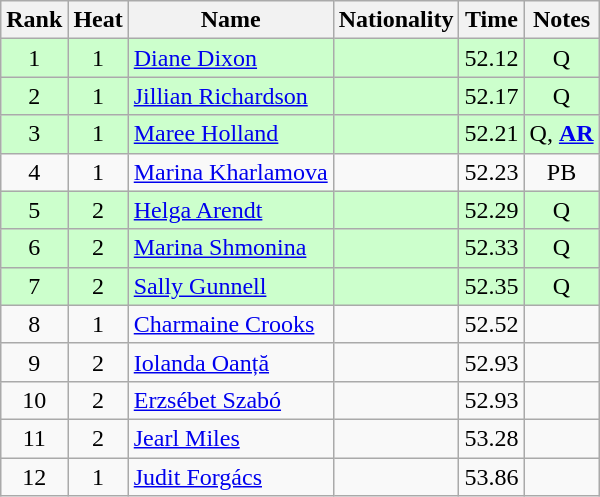<table class="wikitable sortable" style="text-align:center">
<tr>
<th>Rank</th>
<th>Heat</th>
<th>Name</th>
<th>Nationality</th>
<th>Time</th>
<th>Notes</th>
</tr>
<tr bgcolor=ccffcc>
<td>1</td>
<td>1</td>
<td align="left"><a href='#'>Diane Dixon</a></td>
<td align=left></td>
<td>52.12</td>
<td>Q</td>
</tr>
<tr bgcolor=ccffcc>
<td>2</td>
<td>1</td>
<td align="left"><a href='#'>Jillian Richardson</a></td>
<td align=left></td>
<td>52.17</td>
<td>Q</td>
</tr>
<tr bgcolor=ccffcc>
<td>3</td>
<td>1</td>
<td align="left"><a href='#'>Maree Holland</a></td>
<td align=left></td>
<td>52.21</td>
<td>Q, <strong><a href='#'>AR</a></strong></td>
</tr>
<tr>
<td>4</td>
<td>1</td>
<td align="left"><a href='#'>Marina Kharlamova</a></td>
<td align=left></td>
<td>52.23</td>
<td>PB</td>
</tr>
<tr bgcolor=ccffcc>
<td>5</td>
<td>2</td>
<td align="left"><a href='#'>Helga Arendt</a></td>
<td align=left></td>
<td>52.29</td>
<td>Q</td>
</tr>
<tr bgcolor=ccffcc>
<td>6</td>
<td>2</td>
<td align="left"><a href='#'>Marina Shmonina</a></td>
<td align=left></td>
<td>52.33</td>
<td>Q</td>
</tr>
<tr bgcolor=ccffcc>
<td>7</td>
<td>2</td>
<td align="left"><a href='#'>Sally Gunnell</a></td>
<td align=left></td>
<td>52.35</td>
<td>Q</td>
</tr>
<tr>
<td>8</td>
<td>1</td>
<td align="left"><a href='#'>Charmaine Crooks</a></td>
<td align=left></td>
<td>52.52</td>
<td></td>
</tr>
<tr>
<td>9</td>
<td>2</td>
<td align="left"><a href='#'>Iolanda Oanță</a></td>
<td align=left></td>
<td>52.93</td>
<td></td>
</tr>
<tr>
<td>10</td>
<td>2</td>
<td align="left"><a href='#'>Erzsébet Szabó</a></td>
<td align=left></td>
<td>52.93</td>
<td></td>
</tr>
<tr>
<td>11</td>
<td>2</td>
<td align="left"><a href='#'>Jearl Miles</a></td>
<td align=left></td>
<td>53.28</td>
<td></td>
</tr>
<tr>
<td>12</td>
<td>1</td>
<td align="left"><a href='#'>Judit Forgács</a></td>
<td align=left></td>
<td>53.86</td>
<td></td>
</tr>
</table>
